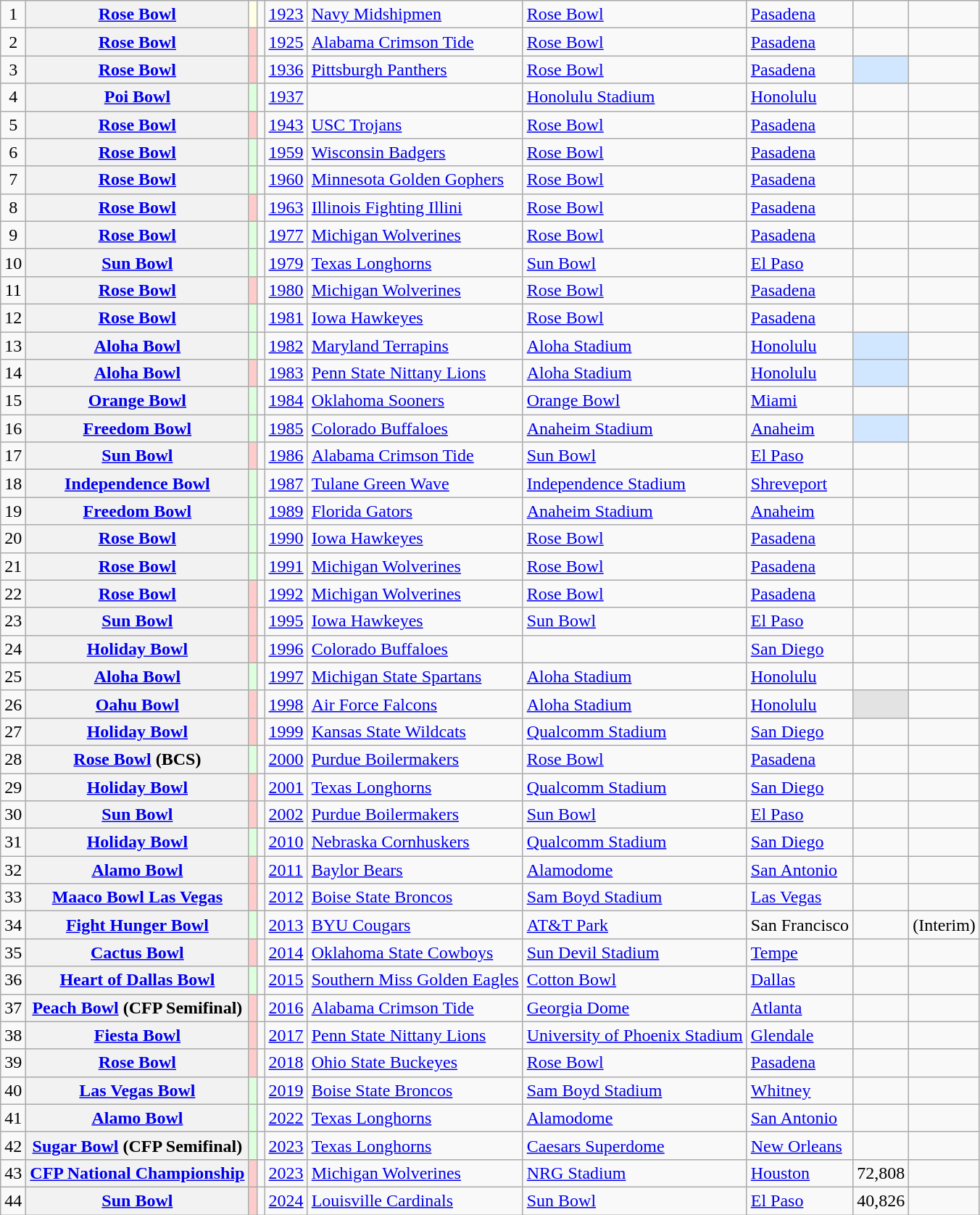<table class="wikitable sortable">
<tr>
<td align="center">1</td>
<th scope="row"><a href='#'>Rose Bowl</a></th>
<td style="background:#ffffe6;"></td>
<td></td>
<td><a href='#'>1923</a></td>
<td><a href='#'>Navy Midshipmen</a></td>
<td><a href='#'>Rose Bowl</a></td>
<td><a href='#'>Pasadena</a></td>
<td></td>
<td></td>
</tr>
<tr>
<td align="center">2</td>
<th scope="row"><a href='#'>Rose Bowl</a></th>
<td style="background:#fcc;"></td>
<td></td>
<td><a href='#'>1925</a></td>
<td><a href='#'>Alabama Crimson Tide</a></td>
<td><a href='#'>Rose Bowl</a></td>
<td><a href='#'>Pasadena</a></td>
<td></td>
<td></td>
</tr>
<tr>
<td align="center">3</td>
<th scope="row"><a href='#'>Rose Bowl</a></th>
<td style="background:#fcc;"></td>
<td></td>
<td><a href='#'>1936</a></td>
<td><a href='#'>Pittsburgh Panthers</a></td>
<td><a href='#'>Rose Bowl</a></td>
<td><a href='#'>Pasadena</a></td>
<td style="background:#d0e7ff;"><sup></sup></td>
<td></td>
</tr>
<tr>
<td align="center">4</td>
<th scope="row"><a href='#'>Poi Bowl</a></th>
<td style="background:#dfd;"></td>
<td></td>
<td><a href='#'>1937</a></td>
<td></td>
<td><a href='#'>Honolulu Stadium</a></td>
<td><a href='#'>Honolulu</a></td>
<td></td>
<td></td>
</tr>
<tr>
<td align="center">5</td>
<th scope="row"><a href='#'>Rose Bowl</a></th>
<td style="background:#fcc;"></td>
<td></td>
<td><a href='#'>1943</a></td>
<td><a href='#'>USC Trojans</a></td>
<td><a href='#'>Rose Bowl</a></td>
<td><a href='#'>Pasadena</a></td>
<td></td>
<td></td>
</tr>
<tr>
<td align="center">6</td>
<th scope="row"><a href='#'>Rose Bowl</a></th>
<td style="background:#dfd;"></td>
<td></td>
<td><a href='#'>1959</a></td>
<td><a href='#'>Wisconsin Badgers</a></td>
<td><a href='#'>Rose Bowl</a></td>
<td><a href='#'>Pasadena</a></td>
<td></td>
<td></td>
</tr>
<tr>
<td align="center">7</td>
<th scope="row"><a href='#'>Rose Bowl</a></th>
<td style="background:#dfd;"></td>
<td></td>
<td><a href='#'>1960</a></td>
<td><a href='#'>Minnesota Golden Gophers</a></td>
<td><a href='#'>Rose Bowl</a></td>
<td><a href='#'>Pasadena</a></td>
<td></td>
<td></td>
</tr>
<tr>
<td align="center">8</td>
<th scope="row"><a href='#'>Rose Bowl</a></th>
<td style="background:#fcc;"></td>
<td></td>
<td><a href='#'>1963</a></td>
<td><a href='#'>Illinois Fighting Illini</a></td>
<td><a href='#'>Rose Bowl</a></td>
<td><a href='#'>Pasadena</a></td>
<td></td>
<td></td>
</tr>
<tr>
<td align="center">9</td>
<th scope="row"><a href='#'>Rose Bowl</a></th>
<td style="background:#dfd;"></td>
<td></td>
<td><a href='#'>1977</a></td>
<td><a href='#'>Michigan Wolverines</a></td>
<td><a href='#'>Rose Bowl</a></td>
<td><a href='#'>Pasadena</a></td>
<td></td>
<td></td>
</tr>
<tr>
<td align="center">10</td>
<th scope="row"><a href='#'>Sun Bowl</a></th>
<td style="background:#dfd;"></td>
<td></td>
<td><a href='#'>1979</a></td>
<td><a href='#'>Texas Longhorns</a></td>
<td><a href='#'>Sun Bowl</a></td>
<td><a href='#'>El Paso</a></td>
<td></td>
<td></td>
</tr>
<tr>
<td align="center">11</td>
<th scope="row"><a href='#'>Rose Bowl</a></th>
<td style="background:#fcc;"></td>
<td></td>
<td><a href='#'>1980</a></td>
<td><a href='#'>Michigan Wolverines</a></td>
<td><a href='#'>Rose Bowl</a></td>
<td><a href='#'>Pasadena</a></td>
<td></td>
<td></td>
</tr>
<tr>
<td align="center">12</td>
<th scope="row"><a href='#'>Rose Bowl</a></th>
<td style="background:#dfd;"></td>
<td></td>
<td><a href='#'>1981</a></td>
<td><a href='#'>Iowa Hawkeyes</a></td>
<td><a href='#'>Rose Bowl</a></td>
<td><a href='#'>Pasadena</a></td>
<td></td>
<td></td>
</tr>
<tr>
<td align="center">13</td>
<th scope="row"><a href='#'>Aloha Bowl</a></th>
<td style="background:#dfd;"></td>
<td></td>
<td><a href='#'>1982</a></td>
<td><a href='#'>Maryland Terrapins</a></td>
<td><a href='#'>Aloha Stadium</a></td>
<td><a href='#'>Honolulu</a></td>
<td style="background:#d0e7ff;"><sup></sup></td>
<td></td>
</tr>
<tr>
<td align="center">14</td>
<th scope="row"><a href='#'>Aloha Bowl</a></th>
<td style="background:#fcc;"></td>
<td></td>
<td><a href='#'>1983</a></td>
<td><a href='#'>Penn State Nittany Lions</a></td>
<td><a href='#'>Aloha Stadium</a></td>
<td><a href='#'>Honolulu</a></td>
<td style="background:#d0e7ff;"><sup></sup></td>
<td></td>
</tr>
<tr>
<td align="center">15</td>
<th scope="row"><a href='#'>Orange Bowl</a></th>
<td style="background:#dfd;"></td>
<td></td>
<td><a href='#'>1984</a></td>
<td><a href='#'>Oklahoma Sooners</a></td>
<td><a href='#'>Orange Bowl</a></td>
<td><a href='#'>Miami</a></td>
<td></td>
<td></td>
</tr>
<tr>
<td align="center">16</td>
<th scope="row"><a href='#'>Freedom Bowl</a></th>
<td style="background:#dfd;"></td>
<td></td>
<td><a href='#'>1985</a></td>
<td><a href='#'>Colorado Buffaloes</a></td>
<td><a href='#'>Anaheim Stadium</a></td>
<td><a href='#'>Anaheim</a></td>
<td style="background:#d0e7ff;"><sup></sup></td>
<td></td>
</tr>
<tr>
<td align="center">17</td>
<th scope="row"><a href='#'>Sun Bowl</a></th>
<td style="background:#fcc;"></td>
<td></td>
<td><a href='#'>1986</a></td>
<td><a href='#'>Alabama Crimson Tide</a></td>
<td><a href='#'>Sun Bowl</a></td>
<td><a href='#'>El Paso</a></td>
<td></td>
<td></td>
</tr>
<tr>
<td align="center">18</td>
<th scope="row"><a href='#'>Independence Bowl</a></th>
<td style="background:#dfd;"></td>
<td></td>
<td><a href='#'>1987</a></td>
<td><a href='#'>Tulane Green Wave</a></td>
<td><a href='#'>Independence Stadium</a></td>
<td><a href='#'>Shreveport</a></td>
<td></td>
<td></td>
</tr>
<tr>
<td align="center">19</td>
<th scope="row"><a href='#'>Freedom Bowl</a></th>
<td style="background:#dfd;"></td>
<td></td>
<td><a href='#'>1989</a></td>
<td><a href='#'>Florida Gators</a></td>
<td><a href='#'>Anaheim Stadium</a></td>
<td><a href='#'>Anaheim</a></td>
<td></td>
<td></td>
</tr>
<tr>
<td align="center">20</td>
<th scope="row"><a href='#'>Rose Bowl</a></th>
<td style="background:#dfd;"></td>
<td></td>
<td><a href='#'>1990</a></td>
<td><a href='#'>Iowa Hawkeyes</a></td>
<td><a href='#'>Rose Bowl</a></td>
<td><a href='#'>Pasadena</a></td>
<td></td>
<td></td>
</tr>
<tr>
<td align="center">21</td>
<th scope="row"><a href='#'>Rose Bowl</a></th>
<td style="background:#dfd;"></td>
<td></td>
<td><a href='#'>1991</a></td>
<td><a href='#'>Michigan Wolverines</a></td>
<td><a href='#'>Rose Bowl</a></td>
<td><a href='#'>Pasadena</a></td>
<td></td>
<td></td>
</tr>
<tr>
<td align="center">22</td>
<th scope="row"><a href='#'>Rose Bowl</a></th>
<td style="background:#fcc;"></td>
<td></td>
<td><a href='#'>1992</a></td>
<td><a href='#'>Michigan Wolverines</a></td>
<td><a href='#'>Rose Bowl</a></td>
<td><a href='#'>Pasadena</a></td>
<td></td>
<td></td>
</tr>
<tr>
<td align="center">23</td>
<th scope="row"><a href='#'>Sun Bowl</a></th>
<td style="background:#fcc;"></td>
<td></td>
<td><a href='#'>1995</a></td>
<td><a href='#'>Iowa Hawkeyes</a></td>
<td><a href='#'>Sun Bowl</a></td>
<td><a href='#'>El Paso</a></td>
<td></td>
<td></td>
</tr>
<tr>
<td align="center">24</td>
<th scope="row"><a href='#'>Holiday Bowl</a></th>
<td style="background:#fcc;"></td>
<td></td>
<td><a href='#'>1996</a></td>
<td><a href='#'>Colorado Buffaloes</a></td>
<td></td>
<td><a href='#'>San Diego</a></td>
<td></td>
<td></td>
</tr>
<tr>
<td align="center">25</td>
<th scope="row"><a href='#'>Aloha Bowl</a></th>
<td style="background:#dfd;"></td>
<td></td>
<td><a href='#'>1997</a></td>
<td><a href='#'>Michigan State Spartans</a></td>
<td><a href='#'>Aloha Stadium</a></td>
<td><a href='#'>Honolulu</a></td>
<td></td>
<td></td>
</tr>
<tr>
<td align="center">26</td>
<th scope="row"><a href='#'>Oahu Bowl</a></th>
<td style="background:#fcc;"></td>
<td></td>
<td><a href='#'>1998</a></td>
<td><a href='#'>Air Force Falcons</a></td>
<td><a href='#'>Aloha Stadium</a></td>
<td><a href='#'>Honolulu</a></td>
<td style="background:#e3e3e3;"><sup></sup></td>
<td></td>
</tr>
<tr>
<td align="center">27</td>
<th scope="row"><a href='#'>Holiday Bowl</a></th>
<td style="background:#fcc;"></td>
<td></td>
<td><a href='#'>1999</a></td>
<td><a href='#'>Kansas State Wildcats</a></td>
<td><a href='#'>Qualcomm Stadium</a></td>
<td><a href='#'>San Diego</a></td>
<td></td>
<td></td>
</tr>
<tr>
<td align="center">28</td>
<th scope="row"><a href='#'>Rose Bowl</a> (BCS)</th>
<td style="background:#dfd;"></td>
<td></td>
<td><a href='#'>2000</a></td>
<td><a href='#'>Purdue Boilermakers</a></td>
<td><a href='#'>Rose Bowl</a></td>
<td><a href='#'>Pasadena</a></td>
<td></td>
<td></td>
</tr>
<tr>
<td align="center">29</td>
<th scope="row"><a href='#'>Holiday Bowl</a></th>
<td style="background:#fcc;"></td>
<td></td>
<td><a href='#'>2001</a></td>
<td><a href='#'>Texas Longhorns</a></td>
<td><a href='#'>Qualcomm Stadium</a></td>
<td><a href='#'>San Diego</a></td>
<td></td>
<td></td>
</tr>
<tr>
<td align="center">30</td>
<th scope="row"><a href='#'>Sun Bowl</a></th>
<td style="background:#fcc;"></td>
<td></td>
<td><a href='#'>2002</a></td>
<td><a href='#'>Purdue Boilermakers</a></td>
<td><a href='#'>Sun Bowl</a></td>
<td><a href='#'>El Paso</a></td>
<td></td>
<td></td>
</tr>
<tr>
<td align="center">31</td>
<th scope="row"><a href='#'>Holiday Bowl</a></th>
<td style="background:#dfd;"></td>
<td></td>
<td><a href='#'>2010</a></td>
<td><a href='#'>Nebraska Cornhuskers</a></td>
<td><a href='#'>Qualcomm Stadium</a></td>
<td><a href='#'>San Diego</a></td>
<td></td>
<td></td>
</tr>
<tr>
<td align="center">32</td>
<th scope="row"><a href='#'>Alamo Bowl</a></th>
<td style="background:#fcc;"></td>
<td></td>
<td><a href='#'>2011</a></td>
<td><a href='#'>Baylor Bears</a></td>
<td><a href='#'>Alamodome</a></td>
<td><a href='#'>San Antonio</a></td>
<td></td>
<td></td>
</tr>
<tr>
<td align="center">33</td>
<th scope="row"><a href='#'>Maaco Bowl Las Vegas</a></th>
<td style="background:#fcc;"></td>
<td></td>
<td><a href='#'>2012</a></td>
<td><a href='#'>Boise State Broncos</a></td>
<td><a href='#'>Sam Boyd Stadium</a></td>
<td><a href='#'>Las Vegas</a></td>
<td></td>
<td></td>
</tr>
<tr>
<td align="center">34</td>
<th scope="row"><a href='#'>Fight Hunger Bowl</a></th>
<td style="background:#dfd;"></td>
<td></td>
<td><a href='#'>2013</a></td>
<td><a href='#'>BYU Cougars</a></td>
<td><a href='#'>AT&T Park</a></td>
<td>San Francisco</td>
<td></td>
<td> (Interim)</td>
</tr>
<tr>
<td align="center">35</td>
<th scope="row"><a href='#'>Cactus Bowl</a></th>
<td style="background:#fcc;"></td>
<td></td>
<td><a href='#'>2014</a></td>
<td><a href='#'>Oklahoma State Cowboys</a></td>
<td><a href='#'>Sun Devil Stadium</a></td>
<td><a href='#'>Tempe</a></td>
<td></td>
<td></td>
</tr>
<tr>
<td align="center">36</td>
<th scope="row"><a href='#'>Heart of Dallas Bowl</a></th>
<td style="background:#dfd;"></td>
<td></td>
<td><a href='#'>2015</a></td>
<td><a href='#'>Southern Miss Golden Eagles</a></td>
<td><a href='#'>Cotton Bowl</a></td>
<td><a href='#'>Dallas</a></td>
<td></td>
<td></td>
</tr>
<tr>
<td align="center">37</td>
<th scope="row"><a href='#'>Peach Bowl</a> (CFP Semifinal)</th>
<td style="background:#fcc;"></td>
<td></td>
<td><a href='#'>2016</a></td>
<td><a href='#'>Alabama Crimson Tide</a></td>
<td><a href='#'>Georgia Dome</a></td>
<td><a href='#'>Atlanta</a></td>
<td></td>
<td></td>
</tr>
<tr>
<td align="center">38</td>
<th scope="row"><a href='#'>Fiesta Bowl</a></th>
<td style="background:#fcc;"></td>
<td></td>
<td><a href='#'>2017</a></td>
<td><a href='#'>Penn State Nittany Lions</a></td>
<td><a href='#'>University of Phoenix Stadium</a></td>
<td><a href='#'>Glendale</a></td>
<td></td>
<td></td>
</tr>
<tr>
<td align="center">39</td>
<th scope="row"><a href='#'>Rose Bowl</a></th>
<td style="background:#fcc;"></td>
<td></td>
<td><a href='#'>2018</a></td>
<td><a href='#'>Ohio State Buckeyes</a></td>
<td><a href='#'>Rose Bowl</a></td>
<td><a href='#'>Pasadena</a></td>
<td></td>
<td></td>
</tr>
<tr>
<td align="center">40</td>
<th scope="row"><a href='#'>Las Vegas Bowl</a></th>
<td style="background:#dfd;"></td>
<td></td>
<td><a href='#'>2019</a></td>
<td><a href='#'>Boise State Broncos</a></td>
<td><a href='#'>Sam Boyd Stadium</a></td>
<td><a href='#'>Whitney</a></td>
<td></td>
<td></td>
</tr>
<tr>
<td align="center">41</td>
<th scope="row"><a href='#'>Alamo Bowl</a></th>
<td style="background:#dfd;"></td>
<td></td>
<td><a href='#'>2022</a></td>
<td><a href='#'>Texas Longhorns</a></td>
<td><a href='#'>Alamodome</a></td>
<td><a href='#'>San Antonio</a></td>
<td></td>
<td></td>
</tr>
<tr>
<td align="center">42</td>
<th scope="row"><a href='#'>Sugar Bowl</a> (CFP Semifinal)</th>
<td style="background:#dfd;"></td>
<td></td>
<td><a href='#'>2023</a></td>
<td><a href='#'>Texas Longhorns</a></td>
<td><a href='#'>Caesars Superdome</a></td>
<td><a href='#'>New Orleans</a></td>
<td></td>
<td></td>
</tr>
<tr>
<td align="center">43</td>
<th scope="row"><a href='#'>CFP National Championship</a></th>
<td style="background:#fcc;"></td>
<td></td>
<td><a href='#'>2023</a></td>
<td><a href='#'>Michigan Wolverines</a></td>
<td><a href='#'>NRG Stadium</a></td>
<td><a href='#'>Houston</a></td>
<td>72,808</td>
<td></td>
</tr>
<tr>
<td align="center">44</td>
<th scope="row"><a href='#'>Sun Bowl</a></th>
<td style="background:#fcc;"></td>
<td></td>
<td><a href='#'>2024</a></td>
<td><a href='#'>Louisville Cardinals</a></td>
<td><a href='#'>Sun Bowl</a></td>
<td><a href='#'>El Paso</a></td>
<td>40,826</td>
<td></td>
</tr>
</table>
